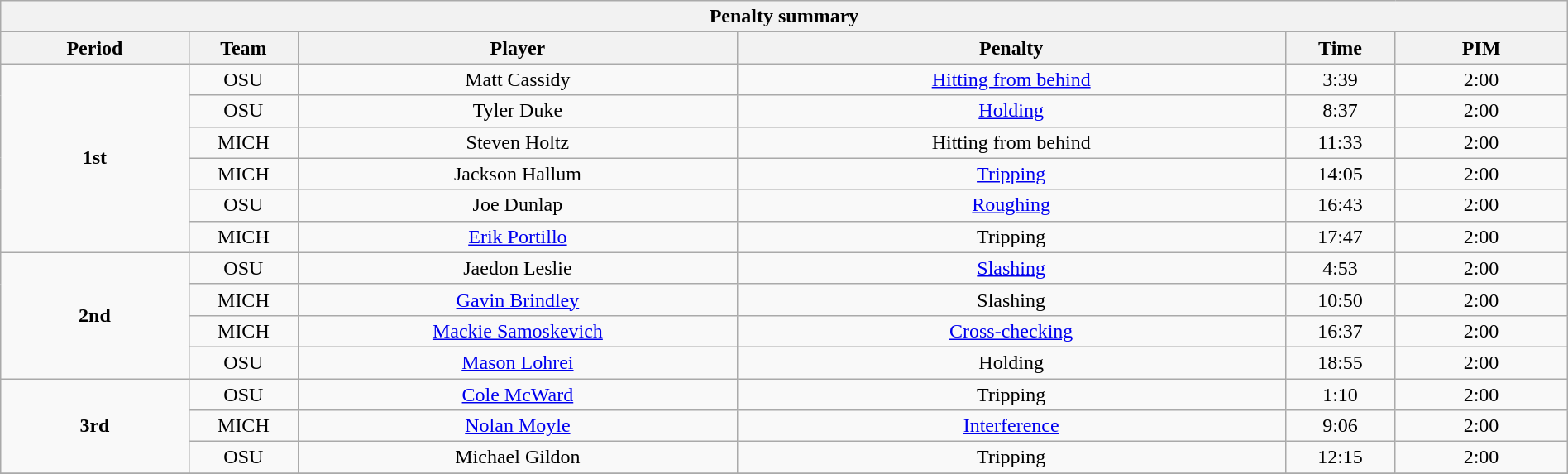<table style="width:100%;" class="wikitable">
<tr>
<th colspan=6>Penalty summary</th>
</tr>
<tr>
<th style="width:12%;">Period</th>
<th style="width:7%;">Team</th>
<th style="width:28%;">Player</th>
<th style="width:35%;">Penalty</th>
<th style="width:7%;">Time</th>
<th style="width:11%;">PIM</th>
</tr>
<tr>
<td align=center rowspan="6"><strong>1st</strong></td>
<td align=center>OSU</td>
<td align=center>Matt Cassidy</td>
<td align=center><a href='#'>Hitting from behind</a></td>
<td align=center>3:39</td>
<td align=center>2:00</td>
</tr>
<tr>
<td align=center>OSU</td>
<td align=center>Tyler Duke</td>
<td align=center><a href='#'>Holding</a></td>
<td align=center>8:37</td>
<td align=center>2:00</td>
</tr>
<tr>
<td align=center>MICH</td>
<td align=center>Steven Holtz</td>
<td align=center>Hitting from behind</td>
<td align=center>11:33</td>
<td align=center>2:00</td>
</tr>
<tr>
<td align=center>MICH</td>
<td align=center>Jackson Hallum</td>
<td align=center><a href='#'>Tripping</a></td>
<td align=center>14:05</td>
<td align=center>2:00</td>
</tr>
<tr>
<td align=center>OSU</td>
<td align=center>Joe Dunlap</td>
<td align=center><a href='#'>Roughing</a></td>
<td align=center>16:43</td>
<td align=center>2:00</td>
</tr>
<tr>
<td align=center>MICH</td>
<td align=center><a href='#'>Erik Portillo</a></td>
<td align=center>Tripping</td>
<td align=center>17:47</td>
<td align=center>2:00</td>
</tr>
<tr>
<td align=center rowspan="4"><strong>2nd</strong></td>
<td align=center>OSU</td>
<td align=center>Jaedon Leslie</td>
<td align=center><a href='#'>Slashing</a></td>
<td align=center>4:53</td>
<td align=center>2:00</td>
</tr>
<tr>
<td align=center>MICH</td>
<td align=center><a href='#'>Gavin Brindley</a></td>
<td align=center>Slashing</td>
<td align=center>10:50</td>
<td align=center>2:00</td>
</tr>
<tr>
<td align=center>MICH</td>
<td align=center><a href='#'>Mackie Samoskevich</a></td>
<td align=center><a href='#'>Cross-checking</a></td>
<td align=center>16:37</td>
<td align=center>2:00</td>
</tr>
<tr>
<td align=center>OSU</td>
<td align=center><a href='#'>Mason Lohrei</a></td>
<td align=center>Holding</td>
<td align=center>18:55</td>
<td align=center>2:00</td>
</tr>
<tr>
<td align=center rowspan="3"><strong>3rd</strong></td>
<td align=center>OSU</td>
<td align=center><a href='#'>Cole McWard</a></td>
<td align=center>Tripping</td>
<td align=center>1:10</td>
<td align=center>2:00</td>
</tr>
<tr>
<td align=center>MICH</td>
<td align=center><a href='#'>Nolan Moyle</a></td>
<td align=center><a href='#'>Interference</a></td>
<td align=center>9:06</td>
<td align=center>2:00</td>
</tr>
<tr>
<td align=center>OSU</td>
<td align=center>Michael Gildon</td>
<td align=center>Tripping</td>
<td align=center>12:15</td>
<td align=center>2:00</td>
</tr>
<tr>
</tr>
</table>
